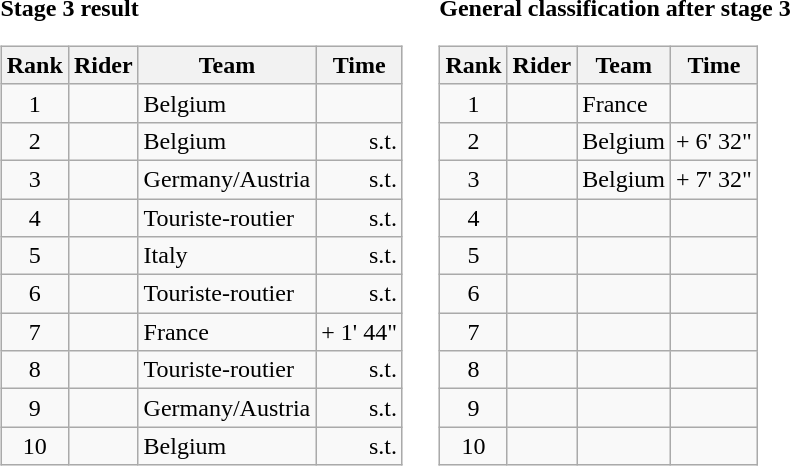<table>
<tr>
<td><strong>Stage 3 result</strong><br><table class="wikitable">
<tr>
<th scope="col">Rank</th>
<th scope="col">Rider</th>
<th scope="col">Team</th>
<th scope="col">Time</th>
</tr>
<tr>
<td style="text-align:center;">1</td>
<td></td>
<td>Belgium</td>
<td style="text-align:right;"></td>
</tr>
<tr>
<td style="text-align:center;">2</td>
<td></td>
<td>Belgium</td>
<td style="text-align:right;">s.t.</td>
</tr>
<tr>
<td style="text-align:center;">3</td>
<td></td>
<td>Germany/Austria</td>
<td style="text-align:right;">s.t.</td>
</tr>
<tr>
<td style="text-align:center;">4</td>
<td></td>
<td>Touriste-routier</td>
<td style="text-align:right;">s.t.</td>
</tr>
<tr>
<td style="text-align:center;">5</td>
<td></td>
<td>Italy</td>
<td style="text-align:right;">s.t.</td>
</tr>
<tr>
<td style="text-align:center;">6</td>
<td></td>
<td>Touriste-routier</td>
<td style="text-align:right;">s.t.</td>
</tr>
<tr>
<td style="text-align:center;">7</td>
<td></td>
<td>France</td>
<td style="text-align:right;">+ 1' 44"</td>
</tr>
<tr>
<td style="text-align:center;">8</td>
<td></td>
<td>Touriste-routier</td>
<td style="text-align:right;">s.t.</td>
</tr>
<tr>
<td style="text-align:center;">9</td>
<td></td>
<td>Germany/Austria</td>
<td style="text-align:right;">s.t.</td>
</tr>
<tr>
<td style="text-align:center;">10</td>
<td></td>
<td>Belgium</td>
<td style="text-align:right;">s.t.</td>
</tr>
</table>
</td>
<td></td>
<td><strong>General classification after stage 3</strong><br><table class="wikitable">
<tr>
<th scope="col">Rank</th>
<th scope="col">Rider</th>
<th scope="col">Team</th>
<th scope="col">Time</th>
</tr>
<tr>
<td style="text-align:center;">1</td>
<td></td>
<td>France</td>
<td style="text-align:right;"></td>
</tr>
<tr>
<td style="text-align:center;">2</td>
<td></td>
<td>Belgium</td>
<td style="text-align:right;">+ 6' 32"</td>
</tr>
<tr>
<td style="text-align:center;">3</td>
<td></td>
<td>Belgium</td>
<td style="text-align:right;">+ 7' 32"</td>
</tr>
<tr>
<td style="text-align:center;">4</td>
<td></td>
<td></td>
<td></td>
</tr>
<tr>
<td style="text-align:center;">5</td>
<td></td>
<td></td>
<td></td>
</tr>
<tr>
<td style="text-align:center;">6</td>
<td></td>
<td></td>
<td></td>
</tr>
<tr>
<td style="text-align:center;">7</td>
<td></td>
<td></td>
<td></td>
</tr>
<tr>
<td style="text-align:center;">8</td>
<td></td>
<td></td>
<td></td>
</tr>
<tr>
<td style="text-align:center;">9</td>
<td></td>
<td></td>
<td></td>
</tr>
<tr>
<td style="text-align:center;">10</td>
<td></td>
<td></td>
<td></td>
</tr>
</table>
</td>
</tr>
</table>
